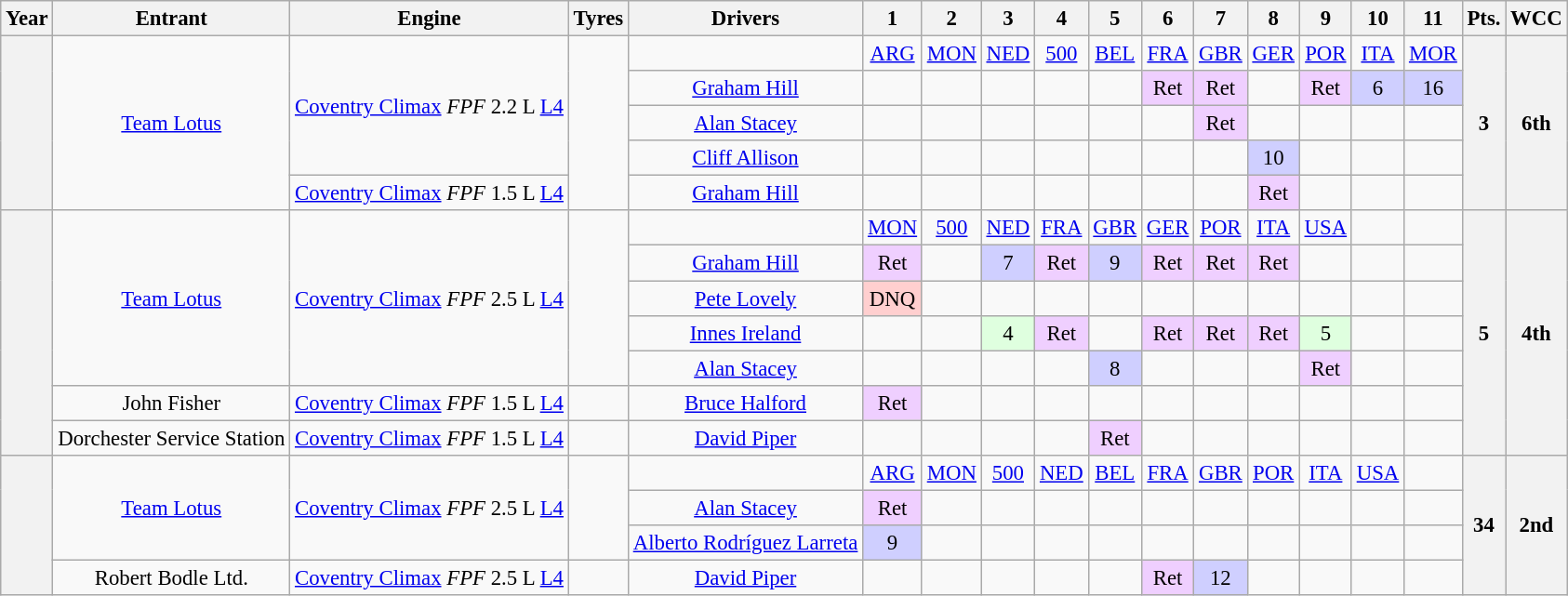<table class="wikitable" style="text-align:center; font-size:95%">
<tr>
<th>Year</th>
<th>Entrant</th>
<th>Engine</th>
<th>Tyres</th>
<th>Drivers</th>
<th>1</th>
<th>2</th>
<th>3</th>
<th>4</th>
<th>5</th>
<th>6</th>
<th>7</th>
<th>8</th>
<th>9</th>
<th>10</th>
<th>11</th>
<th>Pts.</th>
<th>WCC</th>
</tr>
<tr>
<th rowspan="5"></th>
<td rowspan="5"><a href='#'>Team Lotus</a></td>
<td rowspan="4"><a href='#'>Coventry Climax</a> <em>FPF</em> 2.2 L <a href='#'>L4</a></td>
<td rowspan="5"></td>
<td></td>
<td><a href='#'>ARG</a></td>
<td><a href='#'>MON</a></td>
<td><a href='#'>NED</a></td>
<td><a href='#'>500</a></td>
<td><a href='#'>BEL</a></td>
<td><a href='#'>FRA</a></td>
<td><a href='#'>GBR</a></td>
<td><a href='#'>GER</a></td>
<td><a href='#'>POR</a></td>
<td><a href='#'>ITA</a></td>
<td><a href='#'>MOR</a></td>
<th rowspan="5">3</th>
<th rowspan="5">6th</th>
</tr>
<tr>
<td><a href='#'>Graham Hill</a></td>
<td></td>
<td></td>
<td></td>
<td></td>
<td></td>
<td style="background:#EFCFFF;">Ret</td>
<td style="background:#EFCFFF;">Ret</td>
<td></td>
<td style="background:#EFCFFF;">Ret</td>
<td style="background:#CFCFFF;">6</td>
<td style="background:#CFCFFF;">16</td>
</tr>
<tr>
<td><a href='#'>Alan Stacey</a></td>
<td></td>
<td></td>
<td></td>
<td></td>
<td></td>
<td></td>
<td style="background:#EFCFFF;">Ret</td>
<td></td>
<td></td>
<td></td>
<td></td>
</tr>
<tr>
<td><a href='#'>Cliff Allison</a></td>
<td></td>
<td></td>
<td></td>
<td></td>
<td></td>
<td></td>
<td></td>
<td style="background:#CFCFFF;">10</td>
<td></td>
<td></td>
<td></td>
</tr>
<tr>
<td><a href='#'>Coventry Climax</a> <em>FPF</em> 1.5 L <a href='#'>L4</a></td>
<td><a href='#'>Graham Hill</a></td>
<td></td>
<td></td>
<td></td>
<td></td>
<td></td>
<td></td>
<td></td>
<td style="background:#EFCFFF;">Ret</td>
<td></td>
<td></td>
<td></td>
</tr>
<tr>
<th rowspan="7"></th>
<td rowspan="5"><a href='#'>Team Lotus</a></td>
<td rowspan="5"><a href='#'>Coventry Climax</a> <em>FPF</em> 2.5 L <a href='#'>L4</a></td>
<td rowspan="5"></td>
<td></td>
<td><a href='#'>MON</a></td>
<td><a href='#'>500</a></td>
<td><a href='#'>NED</a></td>
<td><a href='#'>FRA</a></td>
<td><a href='#'>GBR</a></td>
<td><a href='#'>GER</a></td>
<td><a href='#'>POR</a></td>
<td><a href='#'>ITA</a></td>
<td><a href='#'>USA</a></td>
<td></td>
<td></td>
<th rowspan="7">5</th>
<th rowspan="7">4th</th>
</tr>
<tr>
<td><a href='#'>Graham Hill</a></td>
<td style="background:#EFCFFF;">Ret</td>
<td></td>
<td style="background:#CFCFFF;">7</td>
<td style="background:#EFCFFF;">Ret</td>
<td style="background:#CFCFFF;">9</td>
<td style="background:#EFCFFF;">Ret</td>
<td style="background:#EFCFFF;">Ret</td>
<td style="background:#EFCFFF;">Ret</td>
<td></td>
<td></td>
<td></td>
</tr>
<tr>
<td><a href='#'>Pete Lovely</a></td>
<td style="background:#FFCFCF;">DNQ</td>
<td></td>
<td></td>
<td></td>
<td></td>
<td></td>
<td></td>
<td></td>
<td></td>
<td></td>
<td></td>
</tr>
<tr>
<td><a href='#'>Innes Ireland</a></td>
<td></td>
<td></td>
<td style="background:#DFFFDF;">4</td>
<td style="background:#EFCFFF;">Ret</td>
<td></td>
<td style="background:#EFCFFF;">Ret</td>
<td style="background:#EFCFFF;">Ret</td>
<td style="background:#EFCFFF;">Ret</td>
<td style="background:#DFFFDF;">5</td>
<td></td>
<td></td>
</tr>
<tr>
<td><a href='#'>Alan Stacey</a></td>
<td></td>
<td></td>
<td></td>
<td></td>
<td style="background:#CFCFFF;">8</td>
<td></td>
<td></td>
<td></td>
<td style="background:#EFCFFF;">Ret</td>
<td></td>
<td></td>
</tr>
<tr>
<td>John Fisher</td>
<td><a href='#'>Coventry Climax</a> <em>FPF</em> 1.5 L <a href='#'>L4</a></td>
<td></td>
<td><a href='#'>Bruce Halford</a></td>
<td style="background:#EFCFFF;">Ret</td>
<td></td>
<td></td>
<td></td>
<td></td>
<td></td>
<td></td>
<td></td>
<td></td>
<td></td>
<td></td>
</tr>
<tr>
<td>Dorchester Service Station</td>
<td><a href='#'>Coventry Climax</a> <em>FPF</em> 1.5 L <a href='#'>L4</a></td>
<td></td>
<td><a href='#'>David Piper</a></td>
<td></td>
<td></td>
<td></td>
<td></td>
<td style="background:#EFCFFF;">Ret</td>
<td></td>
<td></td>
<td></td>
<td></td>
<td></td>
<td></td>
</tr>
<tr>
<th rowspan="4"></th>
<td rowspan="3"><a href='#'>Team Lotus</a></td>
<td rowspan="3"><a href='#'>Coventry Climax</a> <em>FPF</em> 2.5 L <a href='#'>L4</a></td>
<td rowspan="3"></td>
<td></td>
<td><a href='#'>ARG</a></td>
<td><a href='#'>MON</a></td>
<td><a href='#'>500</a></td>
<td><a href='#'>NED</a></td>
<td><a href='#'>BEL</a></td>
<td><a href='#'>FRA</a></td>
<td><a href='#'>GBR</a></td>
<td><a href='#'>POR</a></td>
<td><a href='#'>ITA</a></td>
<td><a href='#'>USA</a></td>
<td></td>
<th rowspan="4">34</th>
<th rowspan="4">2nd</th>
</tr>
<tr>
<td><a href='#'>Alan Stacey</a></td>
<td style="background:#EFCFFF;">Ret</td>
<td></td>
<td></td>
<td></td>
<td></td>
<td></td>
<td></td>
<td></td>
<td></td>
<td></td>
<td></td>
</tr>
<tr>
<td><a href='#'>Alberto Rodríguez Larreta</a></td>
<td style="background:#CFCFFF;">9</td>
<td></td>
<td></td>
<td></td>
<td></td>
<td></td>
<td></td>
<td></td>
<td></td>
<td></td>
<td></td>
</tr>
<tr>
<td>Robert Bodle Ltd.</td>
<td><a href='#'>Coventry Climax</a> <em>FPF</em> 2.5 L <a href='#'>L4</a></td>
<td></td>
<td><a href='#'>David Piper</a></td>
<td></td>
<td></td>
<td></td>
<td></td>
<td></td>
<td style="background:#EFCFFF;">Ret</td>
<td style="background:#CFCFFF;">12</td>
<td></td>
<td></td>
<td></td>
<td></td>
</tr>
</table>
